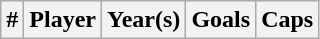<table class="wikitable sortable">
<tr>
<th width =>#</th>
<th width =>Player</th>
<th width =>Year(s)</th>
<th width =>Goals</th>
<th width =>Caps<br></th>
</tr>
</table>
